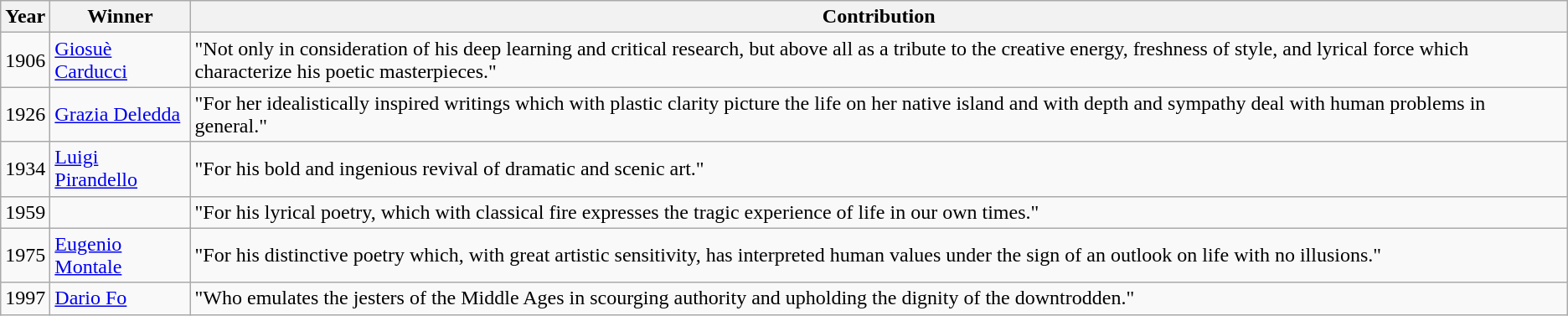<table class="wikitable">
<tr>
<th>Year</th>
<th>Winner</th>
<th>Contribution</th>
</tr>
<tr>
<td>1906</td>
<td><a href='#'>Giosuè Carducci</a></td>
<td>"Not only in consideration of his deep learning and critical research, but above all as a tribute to the creative energy, freshness of style, and lyrical force which characterize his poetic masterpieces."</td>
</tr>
<tr>
<td>1926</td>
<td><a href='#'>Grazia Deledda</a></td>
<td>"For her idealistically inspired writings which with plastic clarity picture the life on her native island and with depth and sympathy deal with human problems in general."</td>
</tr>
<tr>
<td>1934</td>
<td><a href='#'>Luigi Pirandello</a></td>
<td>"For his bold and ingenious revival of dramatic and scenic art."</td>
</tr>
<tr>
<td>1959</td>
<td></td>
<td>"For his lyrical poetry, which with classical fire expresses the tragic experience of life in our own times."</td>
</tr>
<tr>
<td>1975</td>
<td><a href='#'>Eugenio Montale</a></td>
<td>"For his distinctive poetry which, with great artistic sensitivity, has interpreted human values under the sign of an outlook on life with no illusions."</td>
</tr>
<tr>
<td>1997</td>
<td><a href='#'>Dario Fo</a></td>
<td>"Who emulates the jesters of the Middle Ages in scourging authority and upholding the dignity of the downtrodden."</td>
</tr>
</table>
